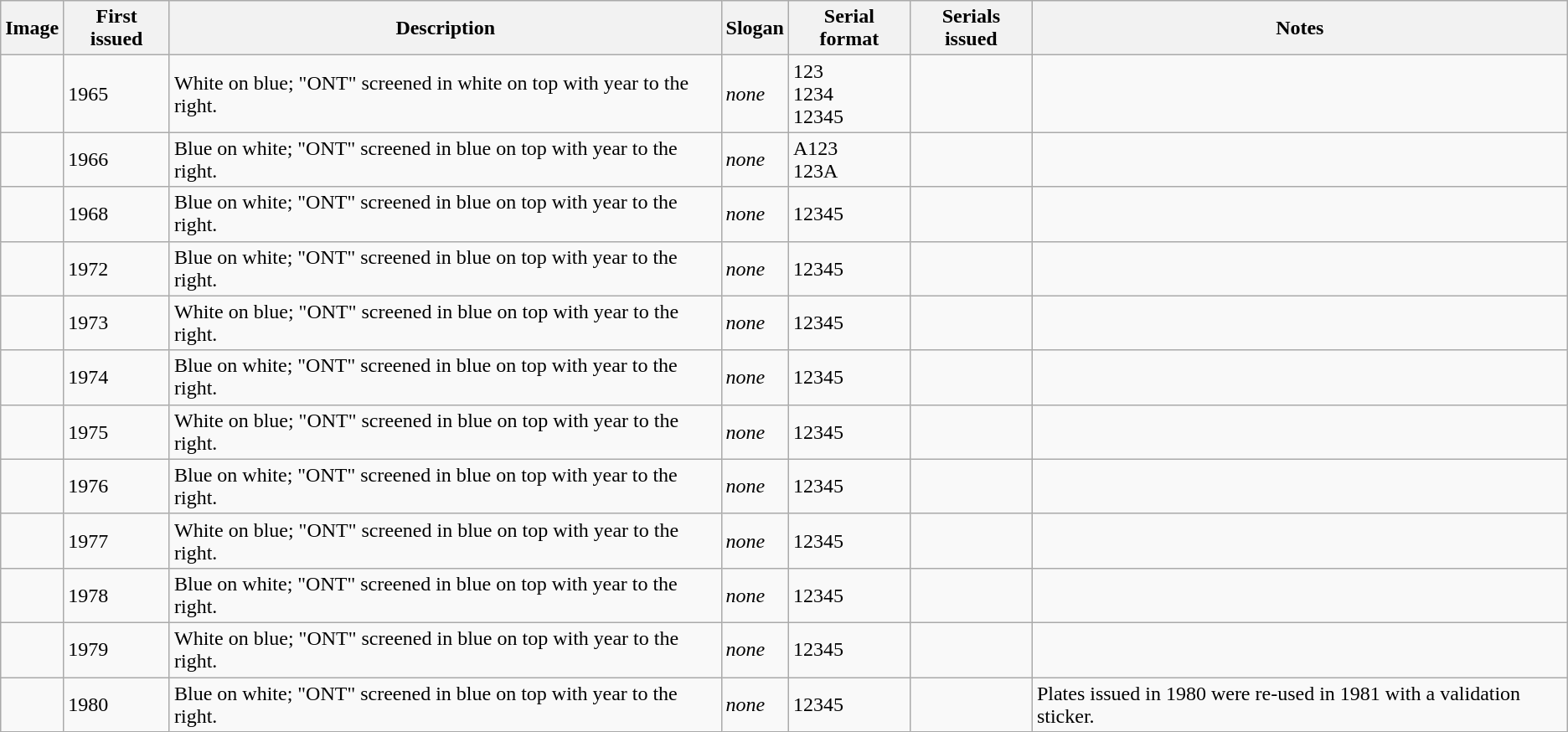<table class="wikitable">
<tr>
<th>Image</th>
<th>First issued</th>
<th>Description</th>
<th>Slogan</th>
<th>Serial format</th>
<th>Serials issued</th>
<th>Notes</th>
</tr>
<tr>
<td></td>
<td>1965</td>
<td>White on blue; "ONT" screened in white on top with year to the right.</td>
<td><em>none</em></td>
<td>123<br> 1234<br> 12345</td>
<td></td>
<td></td>
</tr>
<tr>
<td></td>
<td>1966</td>
<td>Blue on white; "ONT" screened in blue on top with year to the right.</td>
<td><em>none</em></td>
<td>A123<br> 123A</td>
<td></td>
<td></td>
</tr>
<tr>
<td></td>
<td>1968</td>
<td>Blue on white; "ONT" screened in blue on top with year to the right.</td>
<td><em>none</em></td>
<td>12345</td>
<td></td>
<td></td>
</tr>
<tr>
<td></td>
<td>1972</td>
<td>Blue on white; "ONT" screened in blue on top with year to the right.</td>
<td><em>none</em></td>
<td>12345</td>
<td></td>
<td></td>
</tr>
<tr>
<td></td>
<td>1973</td>
<td>White on blue; "ONT" screened in blue on top with year to the right.</td>
<td><em>none</em></td>
<td>12345</td>
<td></td>
<td></td>
</tr>
<tr>
<td></td>
<td>1974</td>
<td>Blue on white; "ONT" screened in blue on top with year to the right.</td>
<td><em>none</em></td>
<td>12345</td>
<td></td>
<td></td>
</tr>
<tr>
<td></td>
<td>1975</td>
<td>White on blue; "ONT" screened in blue on top with year to the right.</td>
<td><em>none</em></td>
<td>12345</td>
<td></td>
<td></td>
</tr>
<tr>
<td></td>
<td>1976</td>
<td>Blue on white; "ONT" screened in blue on top with year to the right.</td>
<td><em>none</em></td>
<td>12345</td>
<td></td>
<td></td>
</tr>
<tr>
<td></td>
<td>1977</td>
<td>White on blue; "ONT" screened in blue on top with year to the right.</td>
<td><em>none</em></td>
<td>12345</td>
<td></td>
<td></td>
</tr>
<tr>
<td></td>
<td>1978</td>
<td>Blue on white; "ONT" screened in blue on top with year to the right.</td>
<td><em>none</em></td>
<td>12345</td>
<td></td>
<td></td>
</tr>
<tr>
<td></td>
<td>1979</td>
<td>White on blue; "ONT" screened in blue on top with year to the right.</td>
<td><em>none</em></td>
<td>12345</td>
<td></td>
<td></td>
</tr>
<tr>
<td></td>
<td>1980</td>
<td>Blue on white; "ONT" screened in blue on top with year to the right.</td>
<td><em>none</em></td>
<td>12345</td>
<td></td>
<td>Plates issued in 1980 were re-used in 1981 with a validation sticker.</td>
</tr>
</table>
